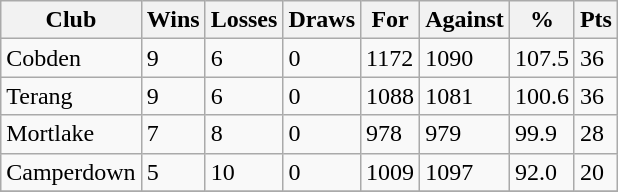<table class="wikitable">
<tr>
<th>Club</th>
<th>Wins</th>
<th>Losses</th>
<th>Draws</th>
<th>For</th>
<th>Against</th>
<th>%</th>
<th>Pts</th>
</tr>
<tr>
<td>Cobden</td>
<td>9</td>
<td>6</td>
<td>0</td>
<td>1172</td>
<td>1090</td>
<td>107.5</td>
<td>36</td>
</tr>
<tr>
<td>Terang</td>
<td>9</td>
<td>6</td>
<td>0</td>
<td>1088</td>
<td>1081</td>
<td>100.6</td>
<td>36</td>
</tr>
<tr>
<td>Mortlake</td>
<td>7</td>
<td>8</td>
<td>0</td>
<td>978</td>
<td>979</td>
<td>99.9</td>
<td>28</td>
</tr>
<tr>
<td>Camperdown</td>
<td>5</td>
<td>10</td>
<td>0</td>
<td>1009</td>
<td>1097</td>
<td>92.0</td>
<td>20</td>
</tr>
<tr>
</tr>
</table>
